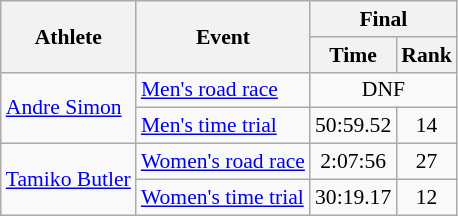<table class="wikitable" border="1" style="font-size:90%">
<tr>
<th rowspan=2>Athlete</th>
<th rowspan=2>Event</th>
<th colspan=2>Final</th>
</tr>
<tr>
<th>Time</th>
<th>Rank</th>
</tr>
<tr align=center>
<td align=left rowspan=2><a href='#'>Andre Simon</a></td>
<td align=left><a href='#'>Men's road race</a></td>
<td colspan=2>DNF</td>
</tr>
<tr align=center>
<td align=left><a href='#'>Men's time trial</a></td>
<td>50:59.52</td>
<td>14</td>
</tr>
<tr align=center>
<td align=left rowspan=2><a href='#'>Tamiko Butler</a></td>
<td align=left><a href='#'>Women's road race</a></td>
<td>2:07:56</td>
<td>27</td>
</tr>
<tr align=center>
<td align=left><a href='#'>Women's time trial</a></td>
<td>30:19.17</td>
<td>12</td>
</tr>
</table>
